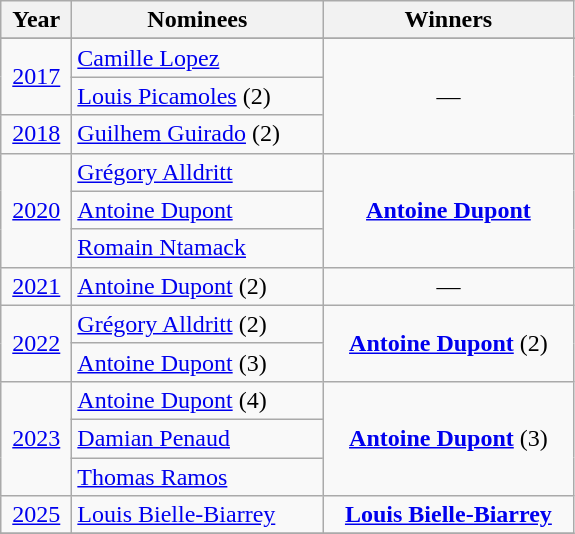<table class="wikitable">
<tr>
<th width=40>Year</th>
<th width=160>Nominees</th>
<th width=160>Winners</th>
</tr>
<tr>
</tr>
<tr>
<td align=center rowspan=2><a href='#'>2017</a></td>
<td><a href='#'>Camille Lopez</a></td>
<td align=center rowspan=3>—</td>
</tr>
<tr>
<td><a href='#'>Louis Picamoles</a> (2)</td>
</tr>
<tr>
<td align=center><a href='#'>2018</a></td>
<td><a href='#'>Guilhem Guirado</a> (2)</td>
</tr>
<tr>
<td align=center rowspan=3><a href='#'>2020</a></td>
<td><a href='#'>Grégory Alldritt</a></td>
<td align=center rowspan=3><strong><a href='#'>Antoine Dupont</a></strong></td>
</tr>
<tr>
<td><a href='#'>Antoine Dupont</a></td>
</tr>
<tr>
<td><a href='#'>Romain Ntamack</a></td>
</tr>
<tr>
<td align=center><a href='#'>2021</a></td>
<td><a href='#'>Antoine Dupont</a> (2)</td>
<td align=center>—</td>
</tr>
<tr>
<td align=center rowspan=2><a href='#'>2022</a></td>
<td><a href='#'>Grégory Alldritt</a> (2)</td>
<td align=center rowspan=2><strong><a href='#'>Antoine Dupont</a></strong> (2)</td>
</tr>
<tr>
<td><a href='#'>Antoine Dupont</a> (3)</td>
</tr>
<tr>
<td align=center rowspan=3><a href='#'>2023</a></td>
<td><a href='#'>Antoine Dupont</a> (4)</td>
<td align=center rowspan=3><strong><a href='#'>Antoine Dupont</a></strong> (3)</td>
</tr>
<tr>
<td><a href='#'>Damian Penaud</a></td>
</tr>
<tr>
<td><a href='#'>Thomas Ramos</a></td>
</tr>
<tr>
<td align=center><a href='#'>2025</a></td>
<td><a href='#'>Louis Bielle-Biarrey</a></td>
<td align=center><strong><a href='#'>Louis Bielle-Biarrey</a></strong></td>
</tr>
<tr>
</tr>
</table>
